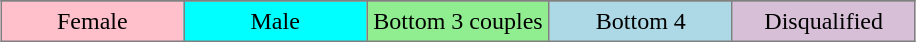<table border="2" cellpadding="4" style="border: 1px solid gray; border-collapse: collapse; margin:1em auto; text-align:center;">
<tr>
</tr>
<tr>
<td style="background:pink; width:20%;">Female</td>
<td style="background:cyan; width:20%;">Male</td>
<td style="background:lightgreen; width:20%;">Bottom 3 couples</td>
<td style="background:lightblue; width:20%;">Bottom 4</td>
<td style="background:thistle; width:20%;">Disqualified</td>
</tr>
</table>
